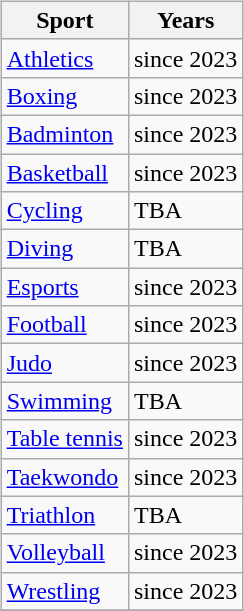<table style="margin:auto">
<tr>
<td><br><table class=wikitable>
<tr>
<th>Sport</th>
<th>Years</th>
</tr>
<tr>
<td><a href='#'>Athletics</a></td>
<td>since 2023</td>
</tr>
<tr>
<td><a href='#'>Boxing</a></td>
<td>since 2023</td>
</tr>
<tr>
<td><a href='#'>Badminton</a></td>
<td>since 2023</td>
</tr>
<tr>
<td><a href='#'>Basketball</a></td>
<td>since 2023</td>
</tr>
<tr>
<td><a href='#'>Cycling</a></td>
<td>TBA</td>
</tr>
<tr>
<td><a href='#'>Diving</a></td>
<td>TBA</td>
</tr>
<tr>
<td><a href='#'>Esports</a></td>
<td>since 2023</td>
</tr>
<tr>
<td><a href='#'>Football</a></td>
<td>since 2023</td>
</tr>
<tr>
<td><a href='#'>Judo</a></td>
<td>since 2023</td>
</tr>
<tr>
<td><a href='#'>Swimming</a></td>
<td>TBA</td>
</tr>
<tr>
<td><a href='#'>Table tennis</a></td>
<td>since 2023</td>
</tr>
<tr>
<td><a href='#'>Taekwondo</a></td>
<td>since 2023</td>
</tr>
<tr>
<td><a href='#'>Triathlon</a></td>
<td>TBA</td>
</tr>
<tr>
<td><a href='#'>Volleyball</a></td>
<td>since 2023</td>
</tr>
<tr>
<td><a href='#'>Wrestling</a></td>
<td>since 2023</td>
</tr>
<tr>
</tr>
</table>
</td>
</tr>
</table>
